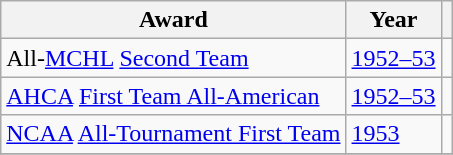<table class="wikitable">
<tr>
<th>Award</th>
<th>Year</th>
<th></th>
</tr>
<tr>
<td>All-<a href='#'>MCHL</a> <a href='#'>Second Team</a></td>
<td><a href='#'>1952–53</a></td>
<td></td>
</tr>
<tr>
<td><a href='#'>AHCA</a> <a href='#'>First Team All-American</a></td>
<td><a href='#'>1952–53</a></td>
<td></td>
</tr>
<tr>
<td><a href='#'>NCAA</a> <a href='#'>All-Tournament First Team</a></td>
<td><a href='#'>1953</a></td>
<td></td>
</tr>
<tr>
</tr>
</table>
